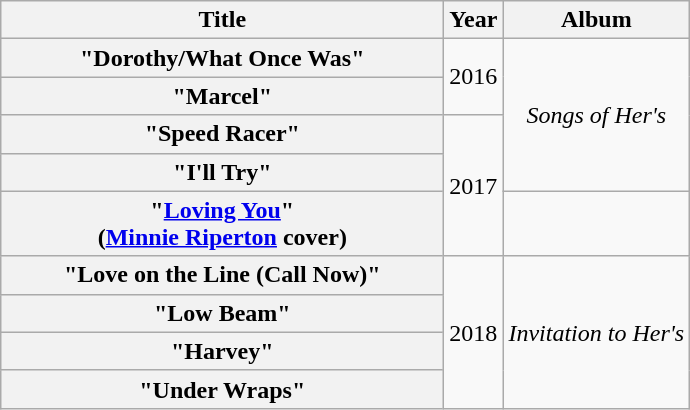<table class="wikitable plainrowheaders" style="text-align:center;">
<tr>
<th scope="col" style="width:18em;">Title</th>
<th scope="col" style="width:1em;">Year</th>
<th scope="col">Album</th>
</tr>
<tr>
<th scope="row">"Dorothy/What Once Was"</th>
<td rowspan="2">2016</td>
<td rowspan="4"><em>Songs of Her's</em></td>
</tr>
<tr>
<th scope="row">"Marcel"</th>
</tr>
<tr>
<th scope="row">"Speed Racer"</th>
<td rowspan="3">2017</td>
</tr>
<tr>
<th scope="row">"I'll Try"</th>
</tr>
<tr>
<th scope="row">"<a href='#'>Loving You</a>"<br><span>(<a href='#'>Minnie Riperton</a> cover)</span></th>
<td></td>
</tr>
<tr>
<th scope="row">"Love on the Line (Call Now)"</th>
<td rowspan="4">2018</td>
<td rowspan="4"><em>Invitation to Her's</em></td>
</tr>
<tr>
<th scope="row">"Low Beam"</th>
</tr>
<tr>
<th scope="row">"Harvey"</th>
</tr>
<tr>
<th scope="row">"Under Wraps"</th>
</tr>
</table>
